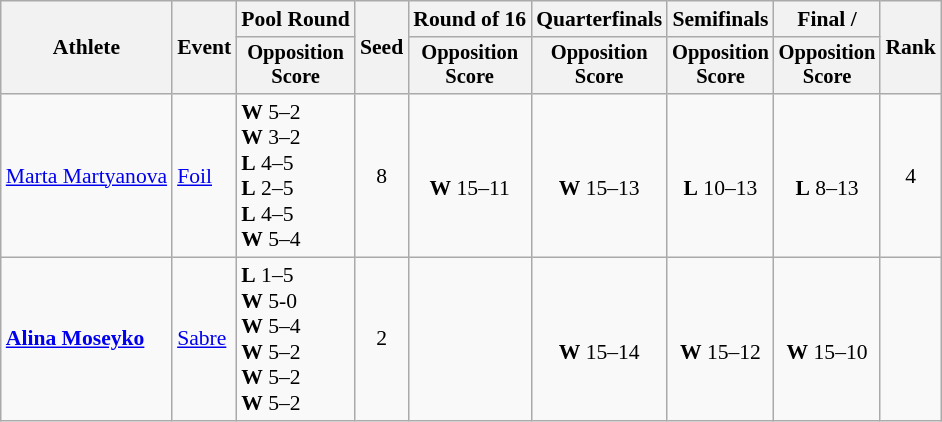<table class=wikitable style="font-size:90%">
<tr>
<th rowspan="2">Athlete</th>
<th rowspan="2">Event</th>
<th>Pool Round</th>
<th rowspan="2">Seed</th>
<th>Round of 16</th>
<th>Quarterfinals</th>
<th>Semifinals</th>
<th>Final / </th>
<th rowspan=2>Rank</th>
</tr>
<tr style="font-size:95%">
<th>Opposition<br>Score</th>
<th>Opposition<br>Score</th>
<th>Opposition<br>Score</th>
<th>Opposition<br>Score</th>
<th>Opposition<br>Score</th>
</tr>
<tr align=center>
<td align=left><a href='#'>Marta Martyanova</a></td>
<td align=left><a href='#'>Foil</a></td>
<td align=left> <strong>W</strong> 5–2<br> <strong>W</strong> 3–2<br> <strong>L</strong> 4–5<br> <strong>L</strong> 2–5<br> <strong>L</strong> 4–5<br> <strong>W</strong> 5–4</td>
<td>8</td>
<td><br><strong>W</strong> 15–11</td>
<td><br><strong>W</strong> 15–13</td>
<td><br><strong>L</strong> 10–13</td>
<td><br><strong>L</strong> 8–13</td>
<td>4</td>
</tr>
<tr align=center>
<td align=left><strong><a href='#'>Alina Moseyko</a></strong></td>
<td align=left><a href='#'>Sabre</a></td>
<td align=left> <strong>L</strong> 1–5<br> <strong>W</strong> 5-0<br> <strong>W</strong> 5–4<br> <strong>W</strong> 5–2<br> <strong>W</strong> 5–2<br> <strong>W</strong> 5–2</td>
<td>2</td>
<td></td>
<td><br><strong>W</strong> 15–14</td>
<td><br><strong>W</strong> 15–12</td>
<td><br><strong>W</strong> 15–10</td>
<td></td>
</tr>
</table>
